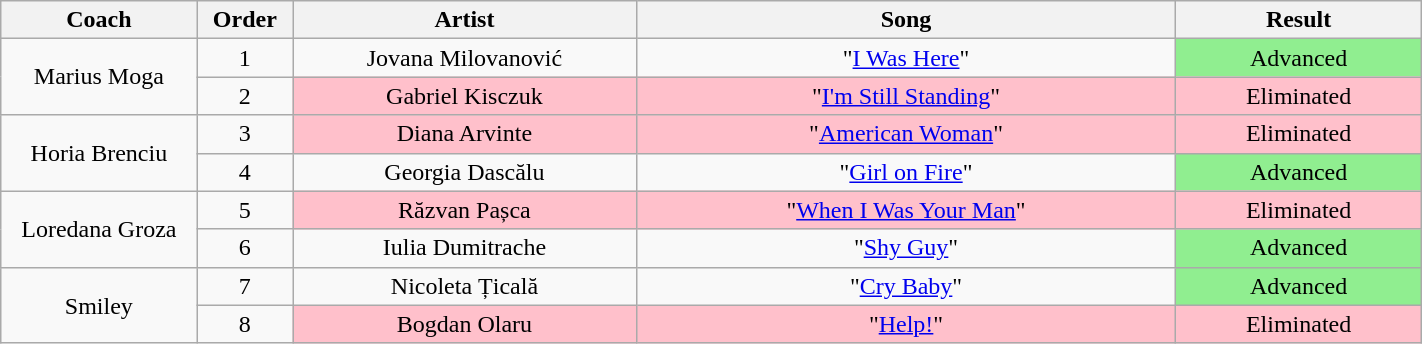<table class="wikitable" style="text-align: center; width:75%;">
<tr>
<th style="width:08%;">Coach</th>
<th style="width:02%;">Order</th>
<th style="width:14%;">Artist</th>
<th style="width:22%;">Song</th>
<th style="width:10%;">Result</th>
</tr>
<tr>
<td rowspan="2">Marius Moga</td>
<td>1</td>
<td>Jovana Milovanović</td>
<td>"<a href='#'>I Was Here</a>"</td>
<td style="background:lightgreen;">Advanced</td>
</tr>
<tr>
<td>2</td>
<td style="background:pink;">Gabriel Kisczuk</td>
<td style="background:pink;">"<a href='#'>I'm Still Standing</a>"</td>
<td style="background:pink;">Eliminated</td>
</tr>
<tr>
<td rowspan="2">Horia Brenciu</td>
<td>3</td>
<td style="background:pink;">Diana Arvinte</td>
<td style="background:pink;">"<a href='#'>American Woman</a>"</td>
<td style="background:pink;">Eliminated</td>
</tr>
<tr>
<td>4</td>
<td>Georgia Dascălu</td>
<td>"<a href='#'>Girl on Fire</a>"</td>
<td style="background:lightgreen;">Advanced</td>
</tr>
<tr>
<td rowspan="2">Loredana Groza</td>
<td>5</td>
<td style="background:pink;">Răzvan Pașca</td>
<td style="background:pink;">"<a href='#'>When I Was Your Man</a>"</td>
<td style="background:pink;">Eliminated</td>
</tr>
<tr>
<td>6</td>
<td>Iulia Dumitrache</td>
<td>"<a href='#'>Shy Guy</a>"</td>
<td style="background:lightgreen;">Advanced</td>
</tr>
<tr>
<td rowspan="2">Smiley</td>
<td>7</td>
<td>Nicoleta Țicală</td>
<td>"<a href='#'>Cry Baby</a>"</td>
<td style="background:lightgreen;">Advanced</td>
</tr>
<tr>
<td>8</td>
<td style="background:pink;">Bogdan Olaru</td>
<td style="background:pink;">"<a href='#'>Help!</a>"</td>
<td style="background:pink;">Eliminated</td>
</tr>
</table>
